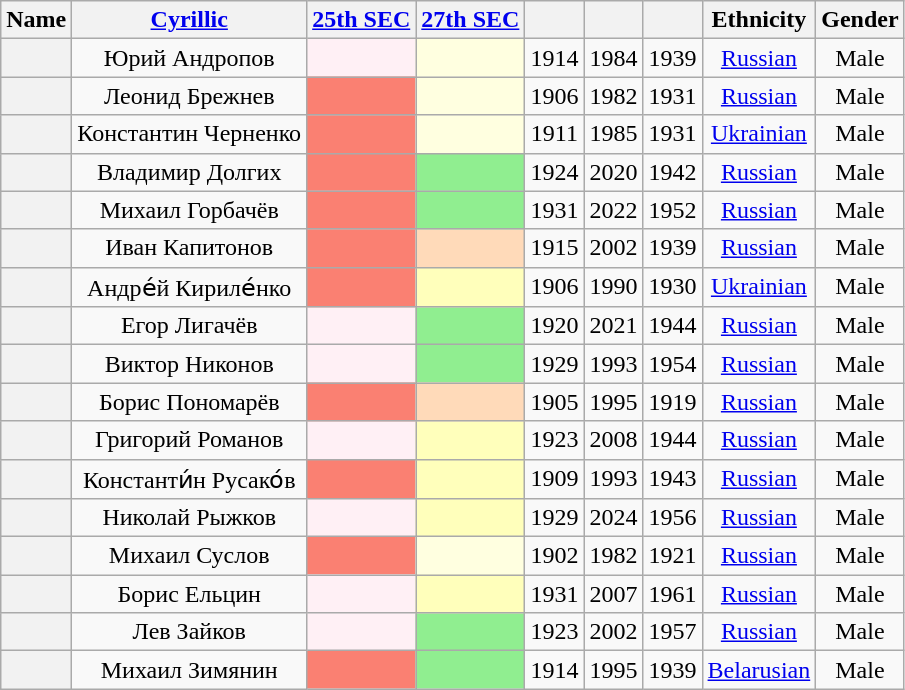<table class="wikitable sortable" style=text-align:center>
<tr>
<th scope="col">Name</th>
<th scope="col" class="unsortable"><a href='#'>Cyrillic</a></th>
<th scope="col"><a href='#'>25th SEC</a></th>
<th scope="col"><a href='#'>27th SEC</a></th>
<th scope="col"></th>
<th scope="col"></th>
<th scope="col"></th>
<th scope="col">Ethnicity</th>
<th scope="col">Gender</th>
</tr>
<tr>
<th align="center" scope="row" style="font-weight:normal;"></th>
<td>Юрий Андропов</td>
<td bgcolor = LavenderBlush></td>
<td bgcolor = LightYellow></td>
<td>1914</td>
<td>1984</td>
<td>1939</td>
<td><a href='#'>Russian</a></td>
<td>Male</td>
</tr>
<tr>
<th align="center" scope="row" style="font-weight:normal;"></th>
<td>Леонид Брежнев</td>
<td bgcolor = Salmon></td>
<td bgcolor = LightYellow></td>
<td>1906</td>
<td>1982</td>
<td>1931</td>
<td><a href='#'>Russian</a></td>
<td>Male</td>
</tr>
<tr>
<th align="center" scope="row" style="font-weight:normal;"></th>
<td>Константин Черненко</td>
<td bgcolor = Salmon></td>
<td bgcolor = LightYellow></td>
<td>1911</td>
<td>1985</td>
<td>1931</td>
<td><a href='#'>Ukrainian</a></td>
<td>Male</td>
</tr>
<tr>
<th align="center" scope="row" style="font-weight:normal;"></th>
<td>Владимир Долгих</td>
<td bgcolor = Salmon></td>
<td bgcolor = LightGreen></td>
<td>1924</td>
<td>2020</td>
<td>1942</td>
<td><a href='#'>Russian</a></td>
<td>Male</td>
</tr>
<tr>
<th align="center" scope="row" style="font-weight:normal;"></th>
<td>Михаил Горбачёв</td>
<td bgcolor = Salmon></td>
<td bgcolor = LightGreen></td>
<td>1931</td>
<td>2022</td>
<td>1952</td>
<td><a href='#'>Russian</a></td>
<td>Male</td>
</tr>
<tr>
<th align="center" scope="row" style="font-weight:normal;"></th>
<td>Иван Капитонов</td>
<td bgcolor = Salmon></td>
<td bgcolor = PeachPuff></td>
<td>1915</td>
<td>2002</td>
<td>1939</td>
<td><a href='#'>Russian</a></td>
<td>Male</td>
</tr>
<tr>
<th align="center" scope="row" style="font-weight:normal;"></th>
<td>Андре́й Кириле́нко</td>
<td bgcolor = Salmon></td>
<td bgcolor = ffffbb></td>
<td>1906</td>
<td>1990</td>
<td>1930</td>
<td><a href='#'>Ukrainian</a></td>
<td>Male</td>
</tr>
<tr>
<th align="center" scope="row" style="font-weight:normal;"></th>
<td>Егор Лигачёв</td>
<td bgcolor = LavenderBlush></td>
<td bgcolor = LightGreen></td>
<td>1920</td>
<td>2021</td>
<td>1944</td>
<td><a href='#'>Russian</a></td>
<td>Male</td>
</tr>
<tr>
<th align="center" scope="row" style="font-weight:normal;"></th>
<td>Виктор Никонов</td>
<td bgcolor = LavenderBlush></td>
<td bgcolor = LightGreen></td>
<td>1929</td>
<td>1993</td>
<td>1954</td>
<td><a href='#'>Russian</a></td>
<td>Male</td>
</tr>
<tr>
<th align="center" scope="row" style="font-weight:normal;"></th>
<td>Борис Пономарёв</td>
<td bgcolor = Salmon></td>
<td bgcolor = PeachPuff></td>
<td>1905</td>
<td>1995</td>
<td>1919</td>
<td><a href='#'>Russian</a></td>
<td>Male</td>
</tr>
<tr>
<th align="center" scope="row" style="font-weight:normal;"></th>
<td>Григорий Романов</td>
<td bgcolor = LavenderBlush></td>
<td bgcolor = ffffbb></td>
<td>1923</td>
<td>2008</td>
<td>1944</td>
<td><a href='#'>Russian</a></td>
<td>Male</td>
</tr>
<tr>
<th align="center" scope="row" style="font-weight:normal;"></th>
<td>Константи́н Русако́в</td>
<td bgcolor = Salmon></td>
<td bgcolor = ffffbb></td>
<td>1909</td>
<td>1993</td>
<td>1943</td>
<td><a href='#'>Russian</a></td>
<td>Male</td>
</tr>
<tr>
<th align="center" scope="row" style="font-weight:normal;"></th>
<td>Николай Рыжков</td>
<td bgcolor = LavenderBlush></td>
<td bgcolor = ffffbb></td>
<td>1929</td>
<td>2024</td>
<td>1956</td>
<td><a href='#'>Russian</a></td>
<td>Male</td>
</tr>
<tr>
<th align="center" scope="row" style="font-weight:normal;"></th>
<td>Михаил Суслов</td>
<td bgcolor = Salmon></td>
<td bgcolor = LightYellow></td>
<td>1902</td>
<td>1982</td>
<td>1921</td>
<td><a href='#'>Russian</a></td>
<td>Male</td>
</tr>
<tr>
<th align="center" scope="row" style="font-weight:normal;"></th>
<td>Борис Ельцин</td>
<td bgcolor = LavenderBlush></td>
<td bgcolor = ffffbb></td>
<td>1931</td>
<td>2007</td>
<td>1961</td>
<td><a href='#'>Russian</a></td>
<td>Male</td>
</tr>
<tr>
<th align="center" scope="row" style="font-weight:normal;"></th>
<td>Лев Зайков</td>
<td bgcolor = LavenderBlush></td>
<td bgcolor = LightGreen></td>
<td>1923</td>
<td>2002</td>
<td>1957</td>
<td><a href='#'>Russian</a></td>
<td>Male</td>
</tr>
<tr>
<th align="center" scope="row" style="font-weight:normal;"></th>
<td>Михаил Зимянин</td>
<td bgcolor = Salmon></td>
<td bgcolor = LightGreen></td>
<td>1914</td>
<td>1995</td>
<td>1939</td>
<td><a href='#'>Belarusian</a></td>
<td>Male</td>
</tr>
</table>
